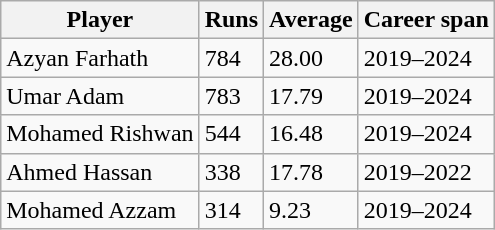<table class="wikitable">
<tr>
<th>Player</th>
<th>Runs</th>
<th>Average</th>
<th>Career span</th>
</tr>
<tr>
<td>Azyan Farhath</td>
<td>784</td>
<td>28.00</td>
<td>2019–2024</td>
</tr>
<tr>
<td>Umar Adam</td>
<td>783</td>
<td>17.79</td>
<td>2019–2024</td>
</tr>
<tr>
<td>Mohamed Rishwan</td>
<td>544</td>
<td>16.48</td>
<td>2019–2024</td>
</tr>
<tr>
<td>Ahmed Hassan</td>
<td>338</td>
<td>17.78</td>
<td>2019–2022</td>
</tr>
<tr>
<td>Mohamed Azzam</td>
<td>314</td>
<td>9.23</td>
<td>2019–2024</td>
</tr>
</table>
